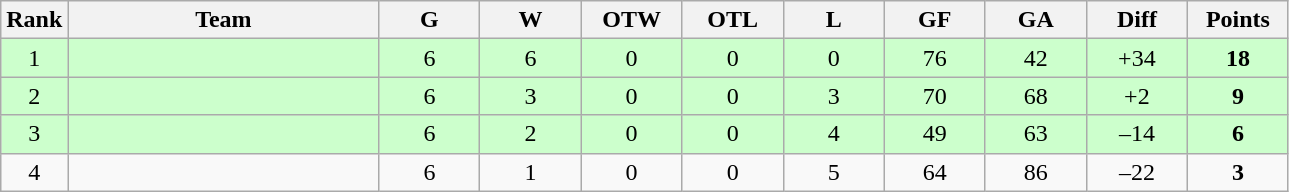<table class=wikitable style="text-align:center">
<tr>
<th width="25">Rank</th>
<th width="200">Team</th>
<th width="60">G</th>
<th width="60">W</th>
<th width="60">OTW</th>
<th width="60">OTL</th>
<th width="60">L</th>
<th width="60">GF</th>
<th width="60">GA</th>
<th width="60">Diff</th>
<th width="60">Points</th>
</tr>
<tr bgcolor=#CCFFCC>
<td>1</td>
<td align=left></td>
<td>6</td>
<td>6</td>
<td>0</td>
<td>0</td>
<td>0</td>
<td>76</td>
<td>42</td>
<td>+34</td>
<td><strong>18</strong></td>
</tr>
<tr bgcolor=#CCFFCC>
<td>2</td>
<td align=left></td>
<td>6</td>
<td>3</td>
<td>0</td>
<td>0</td>
<td>3</td>
<td>70</td>
<td>68</td>
<td>+2</td>
<td><strong>9</strong></td>
</tr>
<tr bgcolor=#CCFFCC>
<td>3</td>
<td align=left></td>
<td>6</td>
<td>2</td>
<td>0</td>
<td>0</td>
<td>4</td>
<td>49</td>
<td>63</td>
<td>–14</td>
<td><strong>6</strong></td>
</tr>
<tr>
<td>4</td>
<td align=left></td>
<td>6</td>
<td>1</td>
<td>0</td>
<td>0</td>
<td>5</td>
<td>64</td>
<td>86</td>
<td>–22</td>
<td><strong>3</strong></td>
</tr>
</table>
